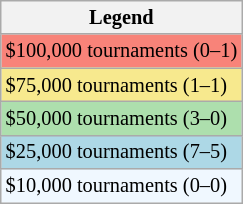<table class=wikitable style="font-size:85%">
<tr>
<th>Legend</th>
</tr>
<tr bgcolor=F88379>
<td>$100,000 tournaments (0–1)</td>
</tr>
<tr bgcolor=F7E98E>
<td>$75,000 tournaments (1–1)</td>
</tr>
<tr bgcolor=ADDFAD>
<td>$50,000 tournaments (3–0)</td>
</tr>
<tr bgcolor=lightblue>
<td>$25,000 tournaments (7–5)</td>
</tr>
<tr bgcolor=f0f8ff>
<td>$10,000 tournaments (0–0)</td>
</tr>
</table>
